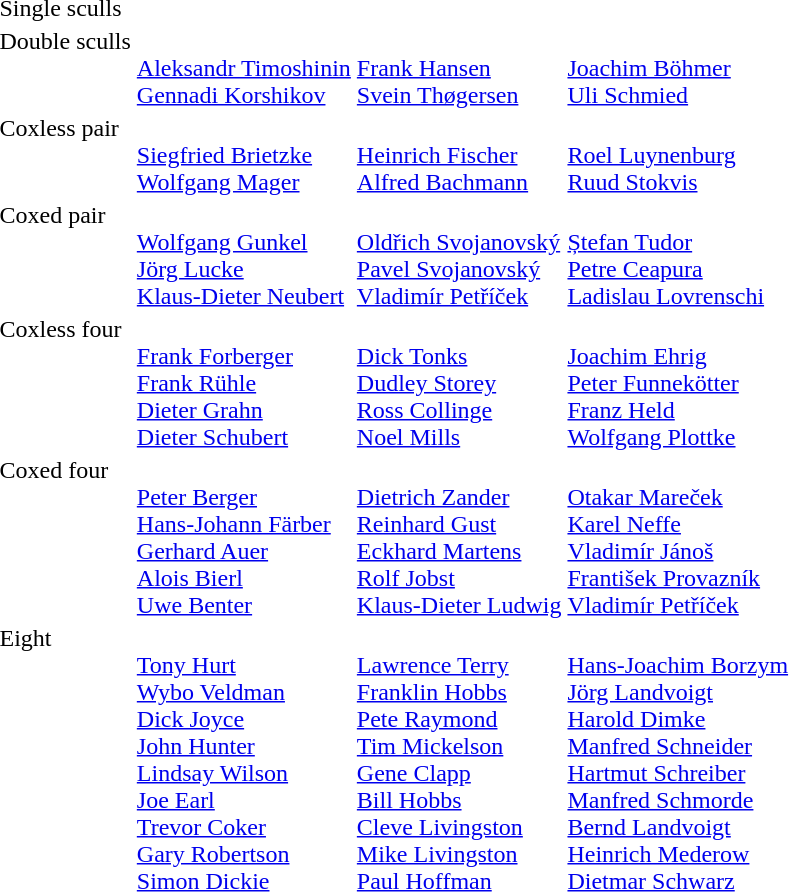<table>
<tr>
<td>Single sculls<br></td>
<td></td>
<td></td>
<td></td>
</tr>
<tr valign="top">
<td>Double sculls<br></td>
<td><br> <a href='#'>Aleksandr Timoshinin</a><br><a href='#'>Gennadi Korshikov</a></td>
<td><br> <a href='#'>Frank Hansen</a><br><a href='#'>Svein Thøgersen</a></td>
<td><br> <a href='#'>Joachim Böhmer</a><br><a href='#'>Uli Schmied</a></td>
</tr>
<tr valign="top">
<td>Coxless pair<br></td>
<td><br><a href='#'>Siegfried Brietzke</a><br><a href='#'>Wolfgang Mager</a></td>
<td><br><a href='#'>Heinrich Fischer</a><br><a href='#'>Alfred Bachmann</a></td>
<td><br><a href='#'>Roel Luynenburg</a><br><a href='#'>Ruud Stokvis</a></td>
</tr>
<tr valign="top">
<td>Coxed pair<br></td>
<td><br><a href='#'>Wolfgang Gunkel</a><br><a href='#'>Jörg Lucke</a><br><a href='#'>Klaus-Dieter Neubert</a></td>
<td><br><a href='#'>Oldřich Svojanovský</a><br><a href='#'>Pavel Svojanovský</a><br><a href='#'>Vladimír Petříček</a></td>
<td><br><a href='#'>Ștefan Tudor</a><br><a href='#'>Petre Ceapura</a><br><a href='#'>Ladislau Lovrenschi</a></td>
</tr>
<tr valign="top">
<td>Coxless four<br></td>
<td><br><a href='#'>Frank Forberger</a><br><a href='#'>Frank Rühle</a><br><a href='#'>Dieter Grahn</a><br><a href='#'>Dieter Schubert</a></td>
<td><br><a href='#'>Dick Tonks</a><br><a href='#'>Dudley Storey</a><br><a href='#'>Ross Collinge</a><br><a href='#'>Noel Mills</a></td>
<td><br><a href='#'>Joachim Ehrig</a><br><a href='#'>Peter Funnekötter</a><br><a href='#'>Franz Held</a><br><a href='#'>Wolfgang Plottke</a></td>
</tr>
<tr valign="top">
<td>Coxed four<br></td>
<td><br><a href='#'>Peter Berger</a><br><a href='#'>Hans-Johann Färber</a><br><a href='#'>Gerhard Auer</a><br><a href='#'>Alois Bierl</a><br><a href='#'>Uwe Benter</a></td>
<td><br><a href='#'>Dietrich Zander</a><br><a href='#'>Reinhard Gust</a><br><a href='#'>Eckhard Martens</a><br><a href='#'>Rolf Jobst</a><br><a href='#'>Klaus-Dieter Ludwig</a></td>
<td><br><a href='#'>Otakar Mareček</a><br><a href='#'>Karel Neffe</a><br><a href='#'>Vladimír Jánoš</a><br><a href='#'>František Provazník</a><br><a href='#'>Vladimír Petříček</a></td>
</tr>
<tr valign="top">
<td>Eight<br></td>
<td><br><a href='#'>Tony Hurt</a><br><a href='#'>Wybo Veldman</a><br><a href='#'>Dick Joyce</a><br><a href='#'>John Hunter</a><br><a href='#'>Lindsay Wilson</a><br><a href='#'>Joe Earl</a><br><a href='#'>Trevor Coker</a><br><a href='#'>Gary Robertson</a><br><a href='#'>Simon Dickie</a></td>
<td><br><a href='#'>Lawrence Terry</a><br><a href='#'>Franklin Hobbs</a><br><a href='#'>Pete Raymond</a><br><a href='#'>Tim Mickelson</a><br><a href='#'>Gene Clapp</a><br><a href='#'>Bill Hobbs</a><br><a href='#'>Cleve Livingston</a><br><a href='#'>Mike Livingston</a><br><a href='#'>Paul Hoffman</a></td>
<td><br><a href='#'>Hans-Joachim Borzym</a><br><a href='#'>Jörg Landvoigt</a><br><a href='#'>Harold Dimke</a><br><a href='#'>Manfred Schneider</a><br><a href='#'>Hartmut Schreiber</a><br><a href='#'>Manfred Schmorde</a><br><a href='#'>Bernd Landvoigt</a><br><a href='#'>Heinrich Mederow</a><br><a href='#'>Dietmar Schwarz</a></td>
</tr>
</table>
